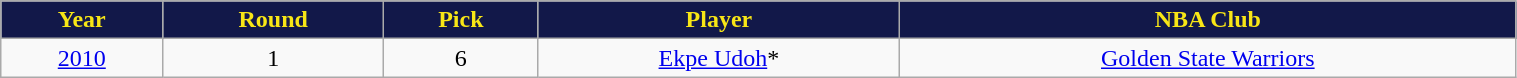<table class="wikitable" width="80%">
<tr align="center"  style="background:#121849;color:#F8E616;">
<td><strong>Year</strong></td>
<td><strong>Round</strong></td>
<td><strong>Pick</strong></td>
<td><strong>Player</strong></td>
<td><strong>NBA Club</strong></td>
</tr>
<tr align="center" bgcolor="">
<td><a href='#'>2010</a></td>
<td>1</td>
<td>6</td>
<td><a href='#'>Ekpe Udoh</a>*</td>
<td><a href='#'>Golden State Warriors</a></td>
</tr>
</table>
